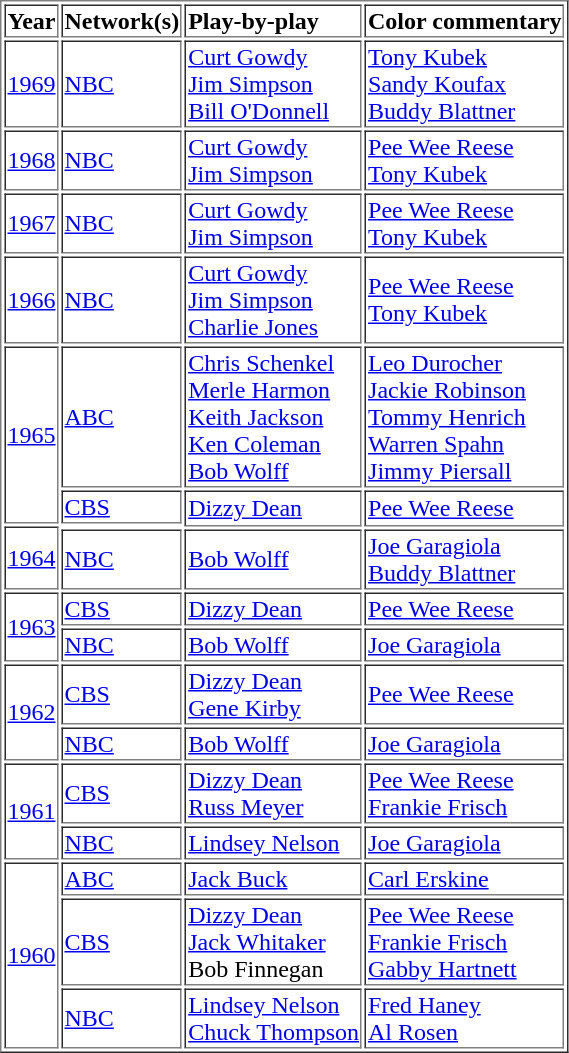<table border="1" cellpadding="1">
<tr>
<td><strong>Year</strong></td>
<td><strong>Network(s)</strong></td>
<td><strong>Play-by-play</strong></td>
<td><strong>Color commentary</strong></td>
</tr>
<tr>
<td><a href='#'>1969</a></td>
<td><a href='#'>NBC</a></td>
<td><a href='#'>Curt Gowdy</a><br><a href='#'>Jim Simpson</a><br><a href='#'>Bill O'Donnell</a></td>
<td><a href='#'>Tony Kubek</a><br><a href='#'>Sandy Koufax</a><br><a href='#'>Buddy Blattner</a></td>
</tr>
<tr>
<td><a href='#'>1968</a></td>
<td><a href='#'>NBC</a></td>
<td><a href='#'>Curt Gowdy</a><br><a href='#'>Jim Simpson</a></td>
<td><a href='#'>Pee Wee Reese</a><br><a href='#'>Tony Kubek</a></td>
</tr>
<tr>
<td><a href='#'>1967</a></td>
<td><a href='#'>NBC</a></td>
<td><a href='#'>Curt Gowdy</a><br><a href='#'>Jim Simpson</a></td>
<td><a href='#'>Pee Wee Reese</a><br><a href='#'>Tony Kubek</a></td>
</tr>
<tr>
<td><a href='#'>1966</a></td>
<td><a href='#'>NBC</a></td>
<td><a href='#'>Curt Gowdy</a><br><a href='#'>Jim Simpson</a> <br> <a href='#'>Charlie Jones</a></td>
<td><a href='#'>Pee Wee Reese</a><br><a href='#'>Tony Kubek</a></td>
</tr>
<tr>
<td rowspan="2" nowrap=""><a href='#'>1965</a></td>
<td><a href='#'>ABC</a></td>
<td><a href='#'>Chris Schenkel</a><br><a href='#'>Merle Harmon</a><br><a href='#'>Keith Jackson</a><br><a href='#'>Ken Coleman</a><br><a href='#'>Bob Wolff</a></td>
<td><a href='#'>Leo Durocher</a><br><a href='#'>Jackie Robinson</a><br><a href='#'>Tommy Henrich</a><br><a href='#'>Warren Spahn</a><br><a href='#'>Jimmy Piersall</a></td>
</tr>
<tr>
<td nowrap><a href='#'>CBS</a></td>
<td rowspan=2><a href='#'>Dizzy Dean</a></td>
<td rowspan=2><a href='#'>Pee Wee Reese</a></td>
</tr>
<tr>
<td rowspan="2" nowrap=""><a href='#'>1964</a></td>
</tr>
<tr>
<td nowrap><a href='#'>NBC</a></td>
<td><a href='#'>Bob Wolff</a></td>
<td><a href='#'>Joe Garagiola</a><br><a href='#'>Buddy Blattner</a></td>
</tr>
<tr>
<td rowspan="2" nowrap=""><a href='#'>1963</a></td>
<td><a href='#'>CBS</a></td>
<td><a href='#'>Dizzy Dean</a></td>
<td><a href='#'>Pee Wee Reese</a></td>
</tr>
<tr>
<td nowrap><a href='#'>NBC</a></td>
<td><a href='#'>Bob Wolff</a></td>
<td><a href='#'>Joe Garagiola</a></td>
</tr>
<tr>
<td rowspan="2" nowrap=""><a href='#'>1962</a></td>
<td><a href='#'>CBS</a></td>
<td><a href='#'>Dizzy Dean</a><br><a href='#'>Gene Kirby</a></td>
<td><a href='#'>Pee Wee Reese</a></td>
</tr>
<tr>
<td nowrap><a href='#'>NBC</a></td>
<td><a href='#'>Bob Wolff</a></td>
<td><a href='#'>Joe Garagiola</a></td>
</tr>
<tr>
<td rowspan="2" nowrap=""><a href='#'>1961</a></td>
<td><a href='#'>CBS</a></td>
<td><a href='#'>Dizzy Dean</a><br><a href='#'>Russ Meyer</a></td>
<td><a href='#'>Pee Wee Reese</a><br><a href='#'>Frankie Frisch</a></td>
</tr>
<tr>
<td nowrap><a href='#'>NBC</a></td>
<td><a href='#'>Lindsey Nelson</a></td>
<td><a href='#'>Joe Garagiola</a></td>
</tr>
<tr>
<td rowspan="3" nowrap=""><a href='#'>1960</a></td>
<td nowrap><a href='#'>ABC</a></td>
<td><a href='#'>Jack Buck</a></td>
<td><a href='#'>Carl Erskine</a></td>
</tr>
<tr>
<td nowrap><a href='#'>CBS</a></td>
<td><a href='#'>Dizzy Dean</a><br><a href='#'>Jack Whitaker</a><br>Bob Finnegan</td>
<td><a href='#'>Pee Wee Reese</a><br><a href='#'>Frankie Frisch</a><br><a href='#'>Gabby Hartnett</a></td>
</tr>
<tr>
<td nowrap><a href='#'>NBC</a></td>
<td><a href='#'>Lindsey Nelson</a><br><a href='#'>Chuck Thompson</a></td>
<td><a href='#'>Fred Haney</a><br><a href='#'>Al Rosen</a></td>
</tr>
</table>
